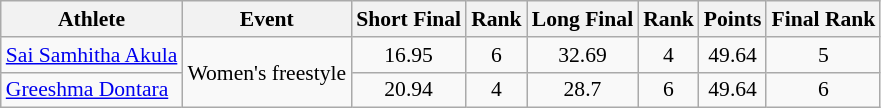<table class=wikitable style=font-size:90%;text-align:center>
<tr>
<th>Athlete</th>
<th>Event</th>
<th>Short Final</th>
<th>Rank</th>
<th>Long Final</th>
<th>Rank</th>
<th>Points</th>
<th>Final Rank</th>
</tr>
<tr>
<td align="left"><a href='#'>Sai Samhitha Akula</a></td>
<td rowspan="2">Women's freestyle</td>
<td>16.95</td>
<td>6</td>
<td>32.69</td>
<td>4</td>
<td>49.64</td>
<td>5</td>
</tr>
<tr>
<td align="left"><a href='#'>Greeshma Dontara</a></td>
<td>20.94</td>
<td>4</td>
<td>28.7</td>
<td>6</td>
<td>49.64</td>
<td>6</td>
</tr>
</table>
